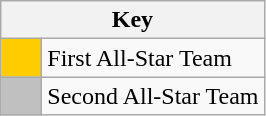<table class="wikitable" style="text-align: center;">
<tr>
<th colspan=2>Key</th>
</tr>
<tr>
<td style="background:#FFCC00; width:20px;"></td>
<td align=left>First All-Star Team</td>
</tr>
<tr>
<td style="background:#C0C0C0; width:20px;"></td>
<td align=left>Second All-Star Team</td>
</tr>
</table>
